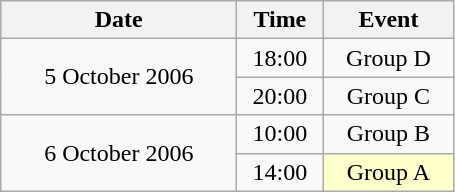<table class = "wikitable" style="text-align:center;">
<tr>
<th width=150>Date</th>
<th width=50>Time</th>
<th width=80>Event</th>
</tr>
<tr>
<td rowspan=2>5 October 2006</td>
<td>18:00</td>
<td>Group D</td>
</tr>
<tr>
<td>20:00</td>
<td>Group C</td>
</tr>
<tr>
<td rowspan=2>6 October 2006</td>
<td>10:00</td>
<td>Group B</td>
</tr>
<tr>
<td>14:00</td>
<td bgcolor=ffffcc>Group A</td>
</tr>
</table>
